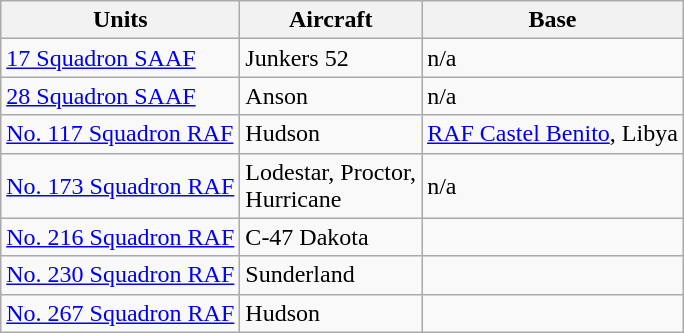<table class="wikitable">
<tr>
<th>Units</th>
<th>Aircraft</th>
<th>Base</th>
</tr>
<tr>
<td><a href='#'>17 Squadron SAAF</a></td>
<td>Junkers 52</td>
<td>n/a</td>
</tr>
<tr>
<td><a href='#'>28 Squadron SAAF</a></td>
<td>Anson</td>
<td>n/a</td>
</tr>
<tr>
<td><a href='#'>No. 117 Squadron RAF</a></td>
<td>Hudson</td>
<td><a href='#'>RAF Castel Benito</a>, Libya</td>
</tr>
<tr>
<td><a href='#'>No. 173 Squadron RAF</a></td>
<td>Lodestar, Proctor,<br>Hurricane</td>
<td>n/a</td>
</tr>
<tr>
<td><a href='#'>No. 216 Squadron RAF</a></td>
<td>C-47 Dakota</td>
<td></td>
</tr>
<tr>
<td><a href='#'>No. 230 Squadron RAF</a></td>
<td>Sunderland</td>
<td></td>
</tr>
<tr>
<td><a href='#'>No. 267 Squadron RAF</a></td>
<td>Hudson</td>
<td></td>
</tr>
</table>
